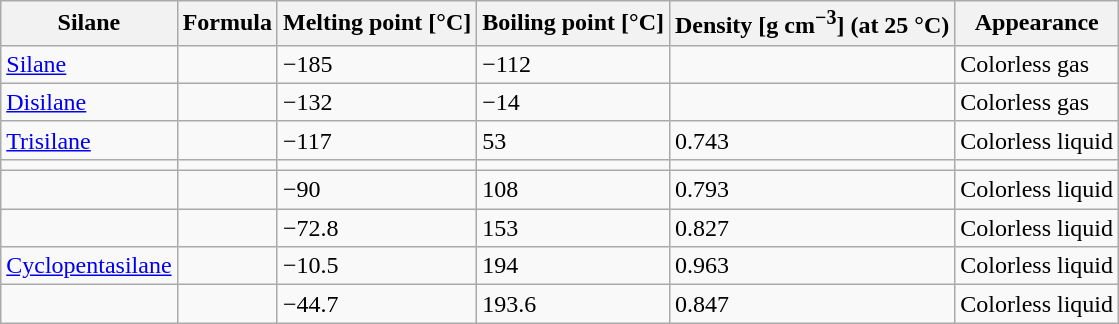<table class = "wikitable">
<tr>
<th>Silane</th>
<th>Formula</th>
<th>Melting point [°C]</th>
<th>Boiling point [°C]</th>
<th>Density [g cm<sup>−3</sup>] (at 25 °C)</th>
<th>Appearance</th>
</tr>
<tr>
<td><a href='#'>Silane</a></td>
<td></td>
<td>−185</td>
<td>−112</td>
<td></td>
<td>Colorless gas</td>
</tr>
<tr>
<td><a href='#'>Disilane</a></td>
<td></td>
<td>−132</td>
<td>−14</td>
<td></td>
<td>Colorless gas</td>
</tr>
<tr>
<td><a href='#'>Trisilane</a></td>
<td></td>
<td>−117</td>
<td>53</td>
<td>0.743</td>
<td>Colorless liquid</td>
</tr>
<tr>
<td></td>
<td></td>
<td></td>
<td></td>
<td></td>
</tr>
<tr>
<td></td>
<td></td>
<td>−90</td>
<td>108</td>
<td>0.793</td>
<td>Colorless liquid</td>
</tr>
<tr>
<td></td>
<td></td>
<td>−72.8</td>
<td>153</td>
<td>0.827</td>
<td>Colorless liquid</td>
</tr>
<tr>
<td><a href='#'>Cyclopentasilane</a></td>
<td></td>
<td>−10.5</td>
<td>194</td>
<td>0.963</td>
<td>Colorless liquid</td>
</tr>
<tr>
<td></td>
<td></td>
<td>−44.7</td>
<td>193.6</td>
<td>0.847</td>
<td>Colorless liquid</td>
</tr>
</table>
